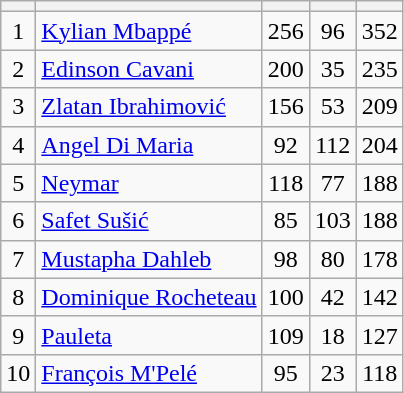<table class="wikitable plainrowheaders sortable" style="text-align:center">
<tr>
<th></th>
<th></th>
<th></th>
<th></th>
<th></th>
</tr>
<tr>
<td>1</td>
<td align="left"> <a href='#'>Kylian Mbappé</a></td>
<td>256</td>
<td>96</td>
<td>352</td>
</tr>
<tr>
<td>2</td>
<td align="left"> <a href='#'>Edinson Cavani</a></td>
<td>200</td>
<td>35</td>
<td>235</td>
</tr>
<tr>
<td>3</td>
<td align="left"> <a href='#'>Zlatan Ibrahimović</a></td>
<td>156</td>
<td>53</td>
<td>209</td>
</tr>
<tr>
<td>4</td>
<td align="left"> <a href='#'>Angel Di Maria</a></td>
<td>92</td>
<td>112</td>
<td>204</td>
</tr>
<tr>
<td>5</td>
<td align="left"> <a href='#'>Neymar</a></td>
<td>118</td>
<td>77</td>
<td>188</td>
</tr>
<tr>
<td>6</td>
<td align="left"> <a href='#'>Safet Sušić</a></td>
<td>85</td>
<td>103</td>
<td>188</td>
</tr>
<tr>
<td>7</td>
<td align="left"> <a href='#'>Mustapha Dahleb</a></td>
<td>98</td>
<td>80</td>
<td>178</td>
</tr>
<tr>
<td>8</td>
<td align="left"> <a href='#'>Dominique Rocheteau</a></td>
<td>100</td>
<td>42</td>
<td>142</td>
</tr>
<tr>
<td>9</td>
<td align="left"> <a href='#'>Pauleta</a></td>
<td>109</td>
<td>18</td>
<td>127</td>
</tr>
<tr>
<td>10</td>
<td align="left"> <a href='#'>François M'Pelé</a></td>
<td>95</td>
<td>23</td>
<td>118</td>
</tr>
</table>
